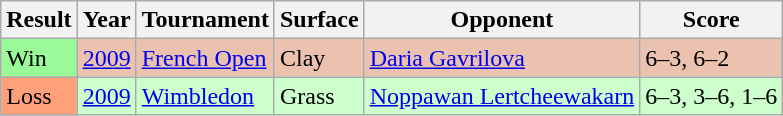<table class="sortable wikitable">
<tr>
<th>Result</th>
<th>Year</th>
<th>Tournament</th>
<th>Surface</th>
<th>Opponent</th>
<th>Score</th>
</tr>
<tr style="background:#ebc2af;">
<td bgcolor=98FB98>Win</td>
<td><a href='#'>2009</a></td>
<td><a href='#'>French Open</a></td>
<td>Clay</td>
<td> <a href='#'>Daria Gavrilova</a></td>
<td>6–3, 6–2</td>
</tr>
<tr style="background:#cfc;">
<td bgcolor=FFA07A>Loss</td>
<td><a href='#'>2009</a></td>
<td><a href='#'>Wimbledon</a></td>
<td>Grass</td>
<td> <a href='#'>Noppawan Lertcheewakarn</a></td>
<td>6–3, 3–6, 1–6</td>
</tr>
</table>
